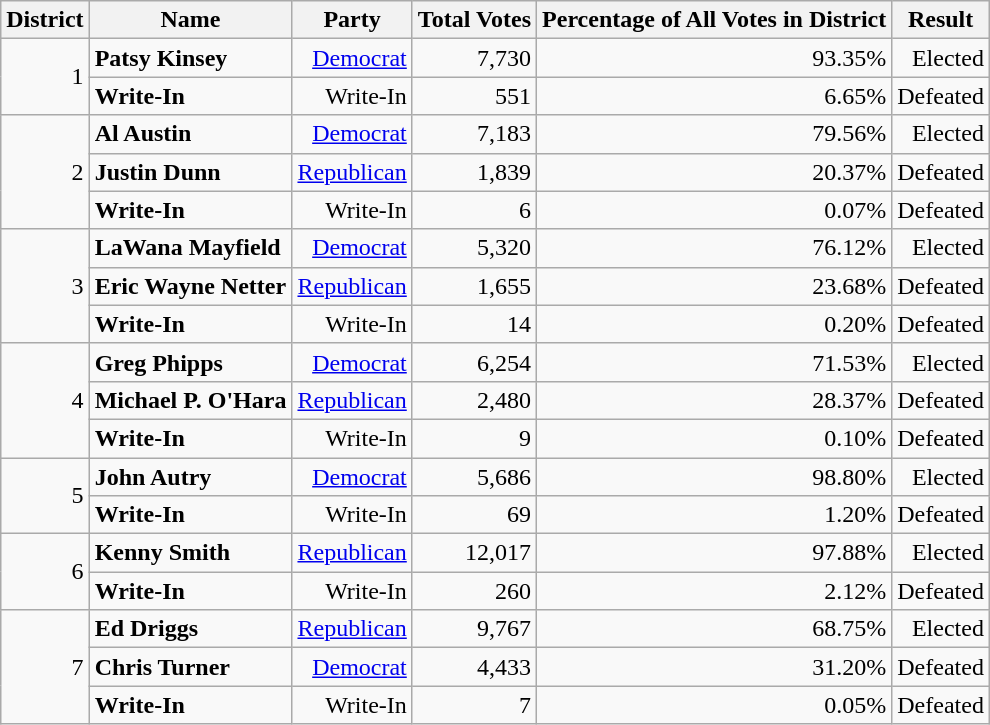<table class="wikitable sortable" style="text-align:right;" border="1">
<tr>
<th scope="col">District</th>
<th scope="col">Name</th>
<th scope="col">Party</th>
<th scope="col">Total Votes</th>
<th scope="col">Percentage of All Votes in District</th>
<th scope="col">Result</th>
</tr>
<tr>
<td rowspan="2">1</td>
<td align="left" data-sort-value="Kinsey, Patsy"><strong>Patsy Kinsey</strong></td>
<td><a href='#'>Democrat</a></td>
<td>7,730</td>
<td>93.35%</td>
<td>Elected</td>
</tr>
<tr>
<td align="left" data-sort-value="ZZ"><strong>Write-In</strong></td>
<td>Write-In</td>
<td>551</td>
<td>6.65%</td>
<td>Defeated</td>
</tr>
<tr>
<td rowspan="3">2</td>
<td align="left" data-sort-value="Austin, Al"><strong>Al Austin</strong></td>
<td><a href='#'>Democrat</a></td>
<td>7,183</td>
<td>79.56%</td>
<td>Elected</td>
</tr>
<tr>
<td align="left" data-sort-value="Dunn, Justin"><strong>Justin Dunn</strong></td>
<td><a href='#'>Republican</a></td>
<td>1,839</td>
<td>20.37%</td>
<td>Defeated</td>
</tr>
<tr>
<td align="left" data-sort-value="ZZ"><strong>Write-In</strong></td>
<td>Write-In</td>
<td>6</td>
<td>0.07%</td>
<td>Defeated</td>
</tr>
<tr>
<td rowspan="3">3</td>
<td align="left" data-sort-value="Mayfield, LaWana"><strong>LaWana Mayfield</strong></td>
<td><a href='#'>Democrat</a></td>
<td>5,320</td>
<td>76.12%</td>
<td>Elected</td>
</tr>
<tr>
<td align="left" data-sort-value="Netter, Eric Wayne"><strong>Eric Wayne Netter</strong></td>
<td><a href='#'>Republican</a></td>
<td>1,655</td>
<td>23.68%</td>
<td>Defeated</td>
</tr>
<tr>
<td align="left" data-sort-value="ZZ"><strong>Write-In</strong></td>
<td>Write-In</td>
<td>14</td>
<td>0.20%</td>
<td>Defeated</td>
</tr>
<tr>
<td rowspan="3">4</td>
<td align="left" data-sort-value="Phipps, Greg"><strong>Greg Phipps</strong></td>
<td><a href='#'>Democrat</a></td>
<td>6,254</td>
<td>71.53%</td>
<td>Elected</td>
</tr>
<tr>
<td align="left" data-sort-value="O'Hara, Michael"><strong>Michael P. O'Hara</strong></td>
<td><a href='#'>Republican</a></td>
<td>2,480</td>
<td>28.37%</td>
<td>Defeated</td>
</tr>
<tr>
<td align="left" data-sort-value="ZZ"><strong>Write-In</strong></td>
<td>Write-In</td>
<td>9</td>
<td>0.10%</td>
<td>Defeated</td>
</tr>
<tr>
<td rowspan="2">5</td>
<td align="left" data-sort-value="Autry, John"><strong>John Autry</strong></td>
<td><a href='#'>Democrat</a></td>
<td>5,686</td>
<td>98.80%</td>
<td>Elected</td>
</tr>
<tr>
<td align="left" data-sort-value="ZZ"><strong>Write-In</strong></td>
<td>Write-In</td>
<td>69</td>
<td>1.20%</td>
<td>Defeated</td>
</tr>
<tr>
<td rowspan="2">6</td>
<td align="left" data-sort-value="Smith, Kenny"><strong>Kenny Smith</strong></td>
<td><a href='#'>Republican</a></td>
<td>12,017</td>
<td>97.88%</td>
<td>Elected</td>
</tr>
<tr>
<td align="left" data-sort-value="ZZ"><strong>Write-In</strong></td>
<td>Write-In</td>
<td>260</td>
<td>2.12%</td>
<td>Defeated</td>
</tr>
<tr>
<td rowspan="3">7</td>
<td align="left" data-sort-value="Driggs, Ed"><strong>Ed Driggs</strong></td>
<td><a href='#'>Republican</a></td>
<td>9,767</td>
<td>68.75%</td>
<td>Elected</td>
</tr>
<tr>
<td align="left" data-sort-value="Turner, Chris"><strong>Chris Turner</strong></td>
<td><a href='#'>Democrat</a></td>
<td>4,433</td>
<td>31.20%</td>
<td>Defeated</td>
</tr>
<tr>
<td align="left" data-sort-value="ZZ"><strong>Write-In</strong></td>
<td>Write-In</td>
<td>7</td>
<td>0.05%</td>
<td>Defeated</td>
</tr>
</table>
